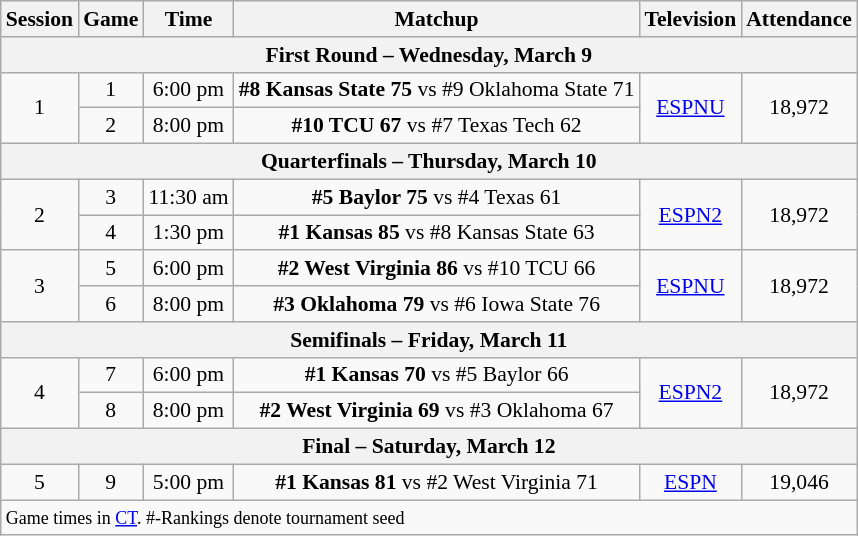<table class="wikitable" style="white-space:nowrap; font-size:90%;text-align:center">
<tr>
<th>Session</th>
<th>Game</th>
<th>Time</th>
<th>Matchup</th>
<th>Television</th>
<th>Attendance</th>
</tr>
<tr>
<th colspan=6>First Round – Wednesday, March 9</th>
</tr>
<tr>
<td rowspan=2>1</td>
<td>1</td>
<td>6:00 pm</td>
<td><strong>#8 Kansas State 75</strong> vs #9 Oklahoma State 71</td>
<td rowspan=2><a href='#'>ESPNU</a></td>
<td rowspan=2>18,972</td>
</tr>
<tr>
<td>2</td>
<td>8:00 pm</td>
<td><strong>#10 TCU 67</strong> vs #7 Texas Tech 62</td>
</tr>
<tr>
<th colspan=6>Quarterfinals – Thursday, March 10</th>
</tr>
<tr>
<td rowspan=2>2</td>
<td>3</td>
<td>11:30 am</td>
<td><strong>#5 Baylor 75</strong> vs #4 Texas 61</td>
<td rowspan=2><a href='#'>ESPN2</a></td>
<td rowspan=2>18,972</td>
</tr>
<tr>
<td>4</td>
<td>1:30 pm</td>
<td><strong>#1 Kansas 85</strong> vs #8 Kansas State 63</td>
</tr>
<tr>
<td rowspan=2>3</td>
<td>5</td>
<td>6:00 pm</td>
<td><strong>#2 West Virginia 86</strong> vs #10 TCU 66</td>
<td rowspan=2><a href='#'>ESPNU</a></td>
<td rowspan=2>18,972</td>
</tr>
<tr>
<td>6</td>
<td>8:00 pm</td>
<td><strong>#3 Oklahoma 79</strong> vs #6 Iowa State 76</td>
</tr>
<tr>
<th colspan=6>Semifinals – Friday, March 11</th>
</tr>
<tr>
<td rowspan=2>4</td>
<td>7</td>
<td>6:00 pm</td>
<td><strong>#1 Kansas 70</strong> vs #5 Baylor 66</td>
<td rowspan=2><a href='#'>ESPN2</a></td>
<td rowspan=2>18,972</td>
</tr>
<tr>
<td>8</td>
<td>8:00 pm</td>
<td><strong>#2 West Virginia 69</strong> vs #3 Oklahoma 67</td>
</tr>
<tr>
<th colspan=6>Final – Saturday, March 12</th>
</tr>
<tr>
<td>5</td>
<td>9</td>
<td>5:00 pm</td>
<td><strong>#1 Kansas 81</strong> vs #2 West Virginia 71</td>
<td><a href='#'>ESPN</a></td>
<td>19,046</td>
</tr>
<tr align=left>
<td colspan=6><small>Game times in <a href='#'>CT</a>. #-Rankings denote tournament seed</small></td>
</tr>
</table>
